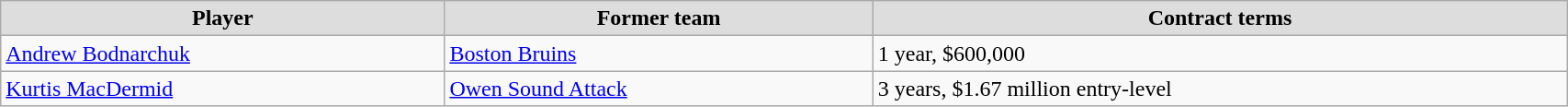<table class="wikitable" width=90%>
<tr align="center" bgcolor="#dddddd">
<td><strong>Player</strong></td>
<td><strong>Former team</strong></td>
<td><strong>Contract terms</strong></td>
</tr>
<tr>
<td><a href='#'>Andrew Bodnarchuk</a></td>
<td><a href='#'>Boston Bruins</a></td>
<td>1 year, $600,000</td>
</tr>
<tr>
<td><a href='#'>Kurtis MacDermid</a></td>
<td><a href='#'>Owen Sound Attack</a></td>
<td>3 years, $1.67 million entry-level</td>
</tr>
</table>
